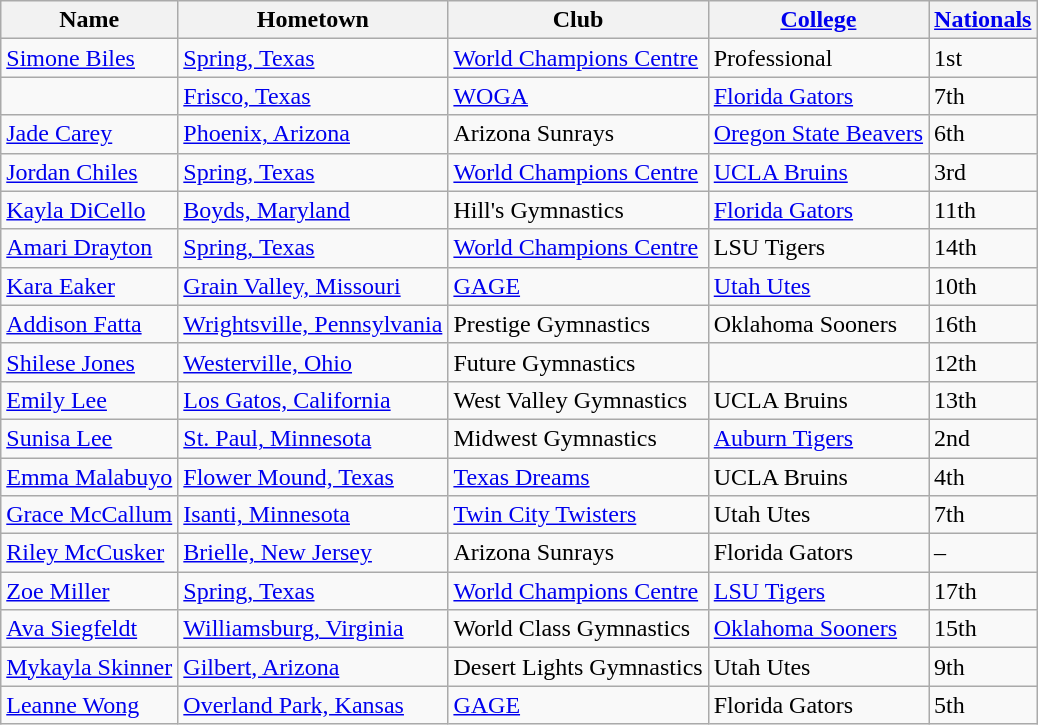<table class="wikitable">
<tr>
<th>Name</th>
<th>Hometown</th>
<th>Club</th>
<th><a href='#'>College</a></th>
<th><a href='#'>Nationals</a></th>
</tr>
<tr>
<td><a href='#'>Simone Biles</a></td>
<td><a href='#'>Spring, Texas</a></td>
<td><a href='#'>World Champions Centre</a></td>
<td>Professional</td>
<td>1st</td>
</tr>
<tr>
<td></td>
<td><a href='#'>Frisco, Texas</a></td>
<td><a href='#'>WOGA</a></td>
<td><a href='#'>Florida Gators</a></td>
<td>7th</td>
</tr>
<tr>
<td><a href='#'>Jade Carey</a></td>
<td><a href='#'>Phoenix, Arizona</a></td>
<td>Arizona Sunrays</td>
<td><a href='#'>Oregon State Beavers</a></td>
<td>6th</td>
</tr>
<tr>
<td><a href='#'>Jordan Chiles</a></td>
<td><a href='#'>Spring, Texas</a></td>
<td><a href='#'>World Champions Centre</a></td>
<td><a href='#'>UCLA Bruins</a></td>
<td>3rd</td>
</tr>
<tr>
<td><a href='#'>Kayla DiCello</a></td>
<td><a href='#'>Boyds, Maryland</a></td>
<td>Hill's Gymnastics</td>
<td><a href='#'>Florida Gators</a></td>
<td>11th</td>
</tr>
<tr>
<td><a href='#'>Amari Drayton</a></td>
<td><a href='#'>Spring, Texas</a></td>
<td><a href='#'>World Champions Centre</a></td>
<td>LSU Tigers</td>
<td>14th</td>
</tr>
<tr>
<td><a href='#'>Kara Eaker</a></td>
<td><a href='#'>Grain Valley, Missouri</a></td>
<td><a href='#'>GAGE</a></td>
<td><a href='#'>Utah Utes</a></td>
<td>10th</td>
</tr>
<tr>
<td><a href='#'>Addison Fatta</a></td>
<td><a href='#'>Wrightsville, Pennsylvania</a></td>
<td>Prestige Gymnastics</td>
<td>Oklahoma Sooners</td>
<td>16th</td>
</tr>
<tr>
<td><a href='#'>Shilese Jones</a></td>
<td><a href='#'>Westerville, Ohio</a></td>
<td>Future Gymnastics</td>
<td></td>
<td>12th</td>
</tr>
<tr>
<td><a href='#'>Emily Lee</a></td>
<td><a href='#'>Los Gatos, California</a></td>
<td>West Valley Gymnastics</td>
<td>UCLA Bruins</td>
<td>13th</td>
</tr>
<tr>
<td><a href='#'>Sunisa Lee</a></td>
<td><a href='#'>St. Paul, Minnesota</a></td>
<td>Midwest Gymnastics</td>
<td><a href='#'>Auburn Tigers</a></td>
<td>2nd</td>
</tr>
<tr>
<td><a href='#'>Emma Malabuyo</a></td>
<td><a href='#'>Flower Mound, Texas</a></td>
<td><a href='#'>Texas Dreams</a></td>
<td>UCLA Bruins</td>
<td>4th</td>
</tr>
<tr>
<td><a href='#'>Grace McCallum</a></td>
<td><a href='#'>Isanti, Minnesota</a></td>
<td><a href='#'>Twin City Twisters</a></td>
<td>Utah Utes</td>
<td>7th</td>
</tr>
<tr>
<td><a href='#'>Riley McCusker</a></td>
<td><a href='#'>Brielle, New Jersey</a></td>
<td>Arizona Sunrays</td>
<td>Florida Gators</td>
<td>–</td>
</tr>
<tr>
<td><a href='#'>Zoe Miller</a></td>
<td><a href='#'>Spring, Texas</a></td>
<td><a href='#'>World Champions Centre</a></td>
<td><a href='#'>LSU Tigers</a></td>
<td>17th</td>
</tr>
<tr>
<td><a href='#'>Ava Siegfeldt</a></td>
<td><a href='#'>Williamsburg, Virginia</a></td>
<td>World Class Gymnastics</td>
<td><a href='#'>Oklahoma Sooners</a></td>
<td>15th</td>
</tr>
<tr>
<td><a href='#'>Mykayla Skinner</a></td>
<td><a href='#'>Gilbert, Arizona</a></td>
<td>Desert Lights Gymnastics</td>
<td>Utah Utes</td>
<td>9th</td>
</tr>
<tr>
<td><a href='#'>Leanne Wong</a></td>
<td><a href='#'>Overland Park, Kansas</a></td>
<td><a href='#'>GAGE</a></td>
<td>Florida Gators</td>
<td>5th</td>
</tr>
</table>
